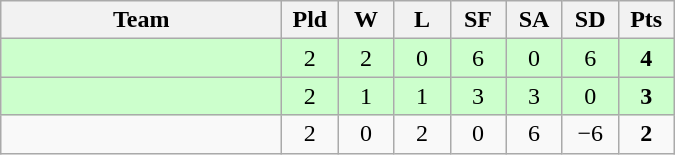<table class="wikitable" style="text-align: center;">
<tr>
<th width=180>Team</th>
<th width=30>Pld</th>
<th width=30>W</th>
<th width=30>L</th>
<th width=30>SF</th>
<th width=30>SA</th>
<th width=30>SD</th>
<th width=30>Pts</th>
</tr>
<tr bgcolor=#CCFFCC>
<td style="text-align:left;"></td>
<td>2</td>
<td>2</td>
<td>0</td>
<td>6</td>
<td>0</td>
<td>6</td>
<td><strong>4</strong></td>
</tr>
<tr bgcolor=#CCFFCC>
<td style="text-align:left;"></td>
<td>2</td>
<td>1</td>
<td>1</td>
<td>3</td>
<td>3</td>
<td>0</td>
<td><strong>3</strong></td>
</tr>
<tr>
<td style="text-align:left;"></td>
<td>2</td>
<td>0</td>
<td>2</td>
<td>0</td>
<td>6</td>
<td>−6</td>
<td><strong>2</strong></td>
</tr>
</table>
